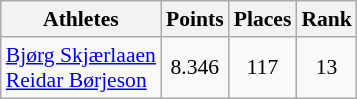<table class="wikitable" border="1" style="font-size:90%">
<tr>
<th>Athletes</th>
<th>Points</th>
<th>Places</th>
<th>Rank</th>
</tr>
<tr align=center>
<td align=left><a href='#'>Bjørg Skjærlaaen</a><br><a href='#'>Reidar Børjeson</a></td>
<td>8.346</td>
<td>117</td>
<td>13</td>
</tr>
</table>
